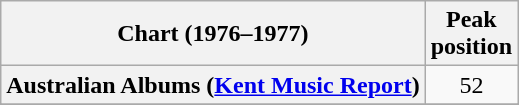<table class="wikitable sortable plainrowheaders" style="text-align:center;" border="1">
<tr>
<th scope="col">Chart (1976–1977)</th>
<th scope="col">Peak<br>position</th>
</tr>
<tr>
<th scope="row">Australian Albums (<a href='#'>Kent Music Report</a>)</th>
<td style="text-align:center;">52</td>
</tr>
<tr>
</tr>
<tr>
</tr>
<tr>
</tr>
<tr>
</tr>
</table>
